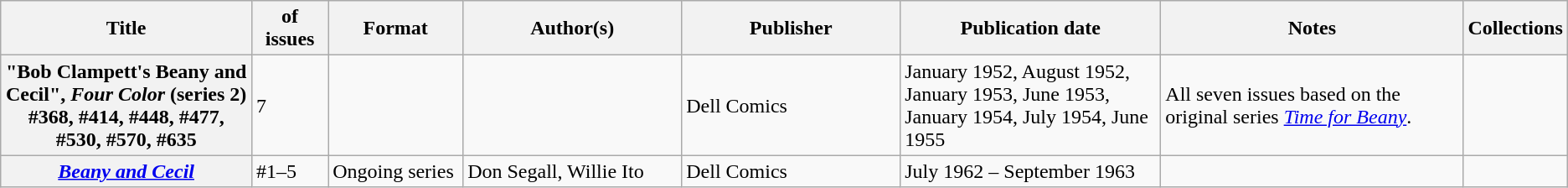<table class="wikitable">
<tr>
<th>Title</th>
<th style="width:40pt"> of issues</th>
<th style="width:75pt">Format</th>
<th style="width:125pt">Author(s)</th>
<th style="width:125pt">Publisher</th>
<th style="width:150pt">Publication date</th>
<th style="width:175pt">Notes</th>
<th>Collections</th>
</tr>
<tr>
<th>"Bob Clampett's Beany and Cecil", <em>Four Color</em> (series 2) #368, #414, #448, #477, #530, #570, #635</th>
<td>7</td>
<td></td>
<td></td>
<td>Dell Comics</td>
<td>January 1952, August 1952, January 1953, June 1953, January 1954, July 1954, June 1955</td>
<td>All seven issues based on the original series <em><a href='#'>Time for Beany</a></em>.</td>
<td></td>
</tr>
<tr>
<th><em><a href='#'>Beany and Cecil</a></em></th>
<td>#1–5</td>
<td>Ongoing series</td>
<td>Don Segall, Willie Ito</td>
<td>Dell Comics</td>
<td>July 1962 – September 1963</td>
<td></td>
<td></td>
</tr>
</table>
